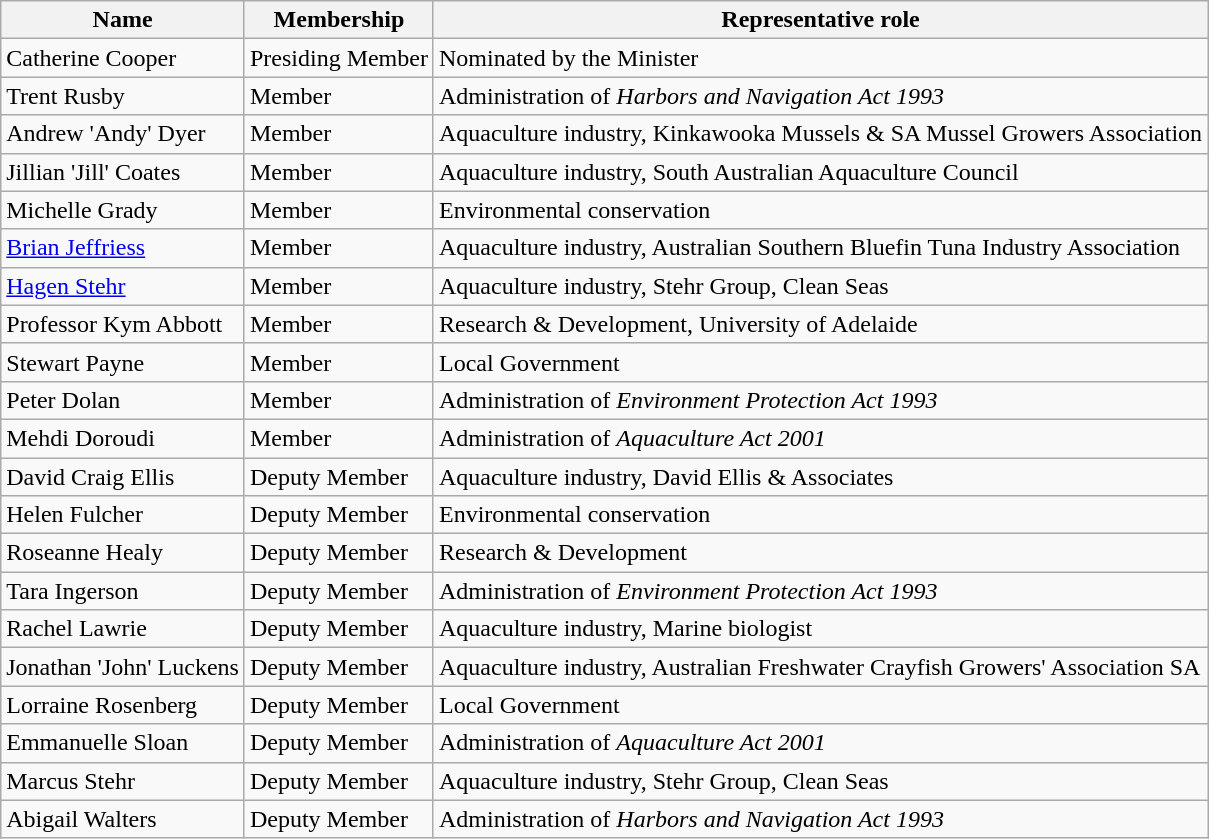<table class="wikitable">
<tr>
<th>Name</th>
<th>Membership</th>
<th>Representative role</th>
</tr>
<tr>
<td>Catherine Cooper</td>
<td>Presiding Member</td>
<td>Nominated by the Minister</td>
</tr>
<tr>
<td>Trent Rusby</td>
<td>Member</td>
<td>Administration of <em>Harbors and Navigation Act 1993</em></td>
</tr>
<tr>
<td>Andrew 'Andy' Dyer</td>
<td>Member</td>
<td>Aquaculture industry, Kinkawooka Mussels & SA Mussel Growers Association</td>
</tr>
<tr>
<td>Jillian 'Jill' Coates</td>
<td>Member</td>
<td>Aquaculture industry, South Australian Aquaculture Council</td>
</tr>
<tr>
<td>Michelle Grady</td>
<td>Member</td>
<td>Environmental conservation</td>
</tr>
<tr>
<td><a href='#'>Brian Jeffriess</a></td>
<td>Member</td>
<td>Aquaculture industry, Australian Southern Bluefin Tuna Industry Association</td>
</tr>
<tr>
<td><a href='#'>Hagen Stehr</a></td>
<td>Member</td>
<td>Aquaculture industry, Stehr Group, Clean Seas</td>
</tr>
<tr>
<td>Professor Kym Abbott</td>
<td>Member</td>
<td>Research & Development, University of Adelaide</td>
</tr>
<tr>
<td>Stewart Payne</td>
<td>Member</td>
<td>Local Government</td>
</tr>
<tr>
<td>Peter Dolan</td>
<td>Member</td>
<td>Administration of <em>Environment Protection Act 1993</em></td>
</tr>
<tr>
<td>Mehdi Doroudi</td>
<td>Member</td>
<td>Administration of <em>Aquaculture Act 2001</em></td>
</tr>
<tr>
<td>David Craig Ellis</td>
<td>Deputy Member</td>
<td>Aquaculture industry, David Ellis & Associates</td>
</tr>
<tr>
<td>Helen Fulcher</td>
<td>Deputy Member</td>
<td>Environmental conservation</td>
</tr>
<tr>
<td>Roseanne Healy</td>
<td>Deputy Member</td>
<td>Research & Development</td>
</tr>
<tr>
<td>Tara Ingerson</td>
<td>Deputy Member</td>
<td>Administration of <em>Environment Protection Act 1993</em></td>
</tr>
<tr>
<td>Rachel Lawrie</td>
<td>Deputy Member</td>
<td>Aquaculture industry, Marine biologist</td>
</tr>
<tr>
<td>Jonathan 'John' Luckens</td>
<td>Deputy Member</td>
<td>Aquaculture industry, Australian Freshwater Crayfish Growers' Association SA</td>
</tr>
<tr>
<td>Lorraine Rosenberg</td>
<td>Deputy Member</td>
<td>Local Government</td>
</tr>
<tr>
<td>Emmanuelle Sloan</td>
<td>Deputy Member</td>
<td>Administration of <em>Aquaculture Act 2001</em></td>
</tr>
<tr>
<td>Marcus Stehr</td>
<td>Deputy Member</td>
<td>Aquaculture industry, Stehr Group, Clean Seas</td>
</tr>
<tr>
<td>Abigail Walters</td>
<td>Deputy Member</td>
<td>Administration of <em>Harbors and Navigation Act 1993</em></td>
</tr>
</table>
